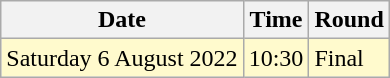<table class="wikitable">
<tr>
<th>Date</th>
<th>Time</th>
<th>Round</th>
</tr>
<tr>
<td style=background:lemonchiffon>Saturday  6 August 2022</td>
<td style=background:lemonchiffon>10:30</td>
<td style=background:lemonchiffon>Final</td>
</tr>
</table>
